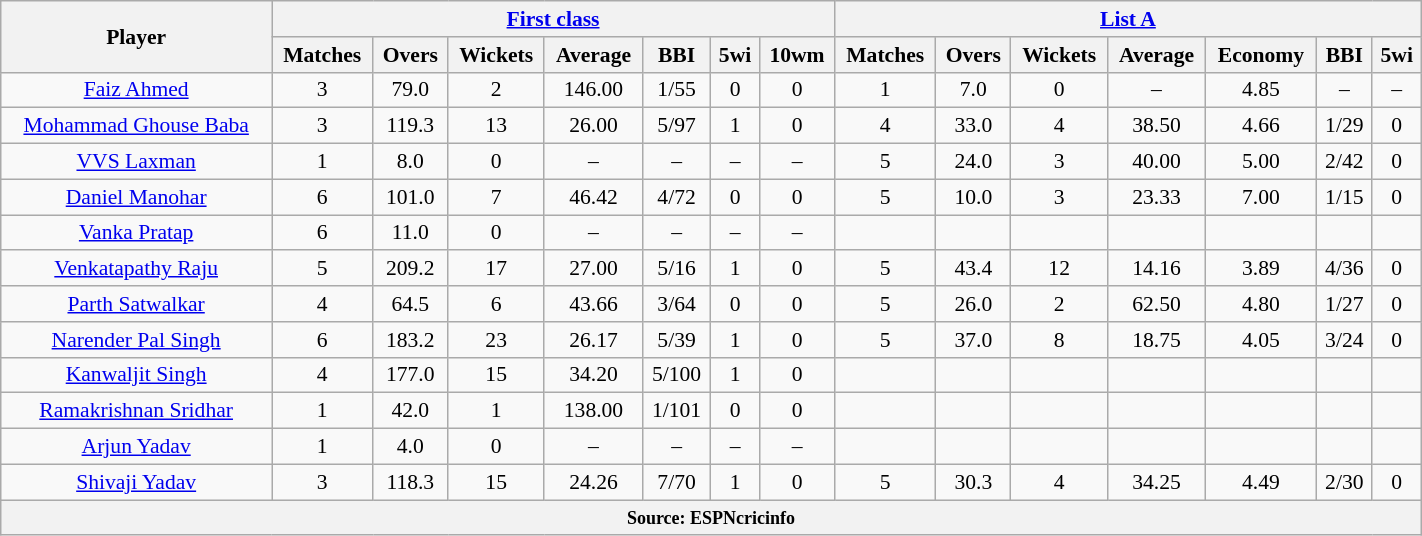<table class="wikitable" style="font-size: 90%; text-align: center;width:75%;">
<tr>
<th rowspan=2>Player</th>
<th colspan=7><a href='#'>First class</a></th>
<th colspan=7><a href='#'>List A</a></th>
</tr>
<tr>
<th>Matches</th>
<th>Overs</th>
<th>Wickets</th>
<th>Average</th>
<th>BBI</th>
<th>5wi</th>
<th>10wm</th>
<th>Matches</th>
<th>Overs</th>
<th>Wickets</th>
<th>Average</th>
<th>Economy</th>
<th>BBI</th>
<th>5wi</th>
</tr>
<tr>
<td><a href='#'>Faiz Ahmed</a></td>
<td> 3</td>
<td>79.0</td>
<td>2</td>
<td>146.00</td>
<td>1/55</td>
<td>0</td>
<td>0</td>
<td> 1</td>
<td>7.0</td>
<td>0</td>
<td>–</td>
<td>4.85</td>
<td>–</td>
<td>–</td>
</tr>
<tr>
<td><a href='#'>Mohammad Ghouse Baba</a></td>
<td> 3</td>
<td>119.3</td>
<td>13</td>
<td>26.00</td>
<td>5/97</td>
<td>1</td>
<td>0</td>
<td> 4</td>
<td>33.0</td>
<td>4</td>
<td>38.50</td>
<td>4.66</td>
<td>1/29</td>
<td>0</td>
</tr>
<tr>
<td><a href='#'>VVS Laxman</a></td>
<td> 1</td>
<td>8.0</td>
<td>0</td>
<td>–</td>
<td>–</td>
<td>–</td>
<td>–</td>
<td> 5</td>
<td>24.0</td>
<td>3</td>
<td>40.00</td>
<td>5.00</td>
<td>2/42</td>
<td>0</td>
</tr>
<tr>
<td><a href='#'>Daniel Manohar</a></td>
<td> 6</td>
<td>101.0</td>
<td>7</td>
<td>46.42</td>
<td>4/72</td>
<td>0</td>
<td>0</td>
<td> 5</td>
<td>10.0</td>
<td>3</td>
<td>23.33</td>
<td>7.00</td>
<td>1/15</td>
<td>0</td>
</tr>
<tr>
<td><a href='#'>Vanka Pratap</a></td>
<td> 6</td>
<td>11.0</td>
<td>0</td>
<td>–</td>
<td>–</td>
<td>–</td>
<td>–</td>
<td></td>
<td></td>
<td></td>
<td></td>
<td></td>
<td></td>
<td></td>
</tr>
<tr>
<td><a href='#'>Venkatapathy Raju</a></td>
<td> 5</td>
<td>209.2</td>
<td>17</td>
<td>27.00</td>
<td>5/16</td>
<td>1</td>
<td>0</td>
<td> 5</td>
<td>43.4</td>
<td>12</td>
<td>14.16</td>
<td>3.89</td>
<td>4/36</td>
<td>0</td>
</tr>
<tr>
<td><a href='#'>Parth Satwalkar</a></td>
<td> 4</td>
<td>64.5</td>
<td>6</td>
<td>43.66</td>
<td>3/64</td>
<td>0</td>
<td>0</td>
<td> 5</td>
<td>26.0</td>
<td>2</td>
<td>62.50</td>
<td>4.80</td>
<td>1/27</td>
<td>0</td>
</tr>
<tr>
<td><a href='#'>Narender Pal Singh</a></td>
<td> 6</td>
<td>183.2</td>
<td>23</td>
<td>26.17</td>
<td>5/39</td>
<td>1</td>
<td>0</td>
<td> 5</td>
<td>37.0</td>
<td>8</td>
<td>18.75</td>
<td>4.05</td>
<td>3/24</td>
<td>0</td>
</tr>
<tr>
<td><a href='#'>Kanwaljit Singh</a></td>
<td> 4</td>
<td>177.0</td>
<td>15</td>
<td>34.20</td>
<td>5/100</td>
<td>1</td>
<td>0</td>
<td></td>
<td></td>
<td></td>
<td></td>
<td></td>
<td></td>
<td></td>
</tr>
<tr>
<td><a href='#'>Ramakrishnan Sridhar</a></td>
<td> 1</td>
<td>42.0</td>
<td>1</td>
<td>138.00</td>
<td>1/101</td>
<td>0</td>
<td>0</td>
<td></td>
<td></td>
<td></td>
<td></td>
<td></td>
<td></td>
<td></td>
</tr>
<tr>
<td><a href='#'>Arjun Yadav</a></td>
<td> 1</td>
<td>4.0</td>
<td>0</td>
<td>–</td>
<td>–</td>
<td>–</td>
<td>–</td>
<td></td>
<td></td>
<td></td>
<td></td>
<td></td>
<td></td>
<td></td>
</tr>
<tr>
<td><a href='#'>Shivaji Yadav</a></td>
<td> 3</td>
<td>118.3</td>
<td>15</td>
<td>24.26</td>
<td>7/70</td>
<td>1</td>
<td>0</td>
<td> 5</td>
<td>30.3</td>
<td>4</td>
<td>34.25</td>
<td>4.49</td>
<td>2/30</td>
<td>0</td>
</tr>
<tr>
<th colspan="23"><small>Source: ESPNcricinfo</small></th>
</tr>
</table>
